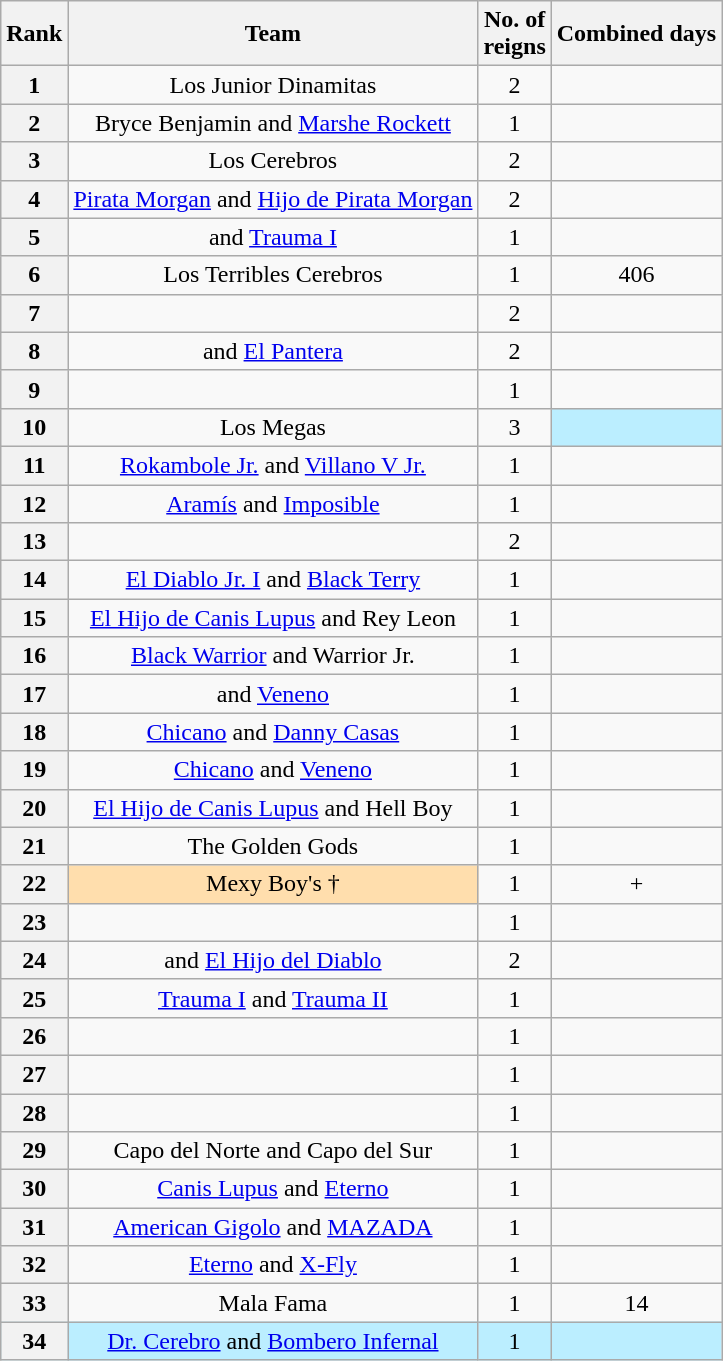<table class="wikitable sortable" style="text-align: center">
<tr>
<th>Rank</th>
<th>Team</th>
<th>No. of<br>reigns</th>
<th>Combined days</th>
</tr>
<tr>
<th>1</th>
<td>Los Junior Dinamitas<br></td>
<td>2</td>
<td></td>
</tr>
<tr>
<th>2</th>
<td>Bryce Benjamin and <a href='#'>Marshe Rockett</a></td>
<td>1</td>
<td></td>
</tr>
<tr>
<th>3</th>
<td>Los Cerebros<br></td>
<td>2</td>
<td></td>
</tr>
<tr>
<th>4</th>
<td><a href='#'>Pirata Morgan</a> and <a href='#'>Hijo de Pirata Morgan</a></td>
<td>2</td>
<td></td>
</tr>
<tr>
<th>5</th>
<td> and <a href='#'>Trauma I</a></td>
<td>1</td>
<td></td>
</tr>
<tr>
<th>6</th>
<td>Los Terribles Cerebros <br></td>
<td>1</td>
<td>406</td>
</tr>
<tr>
<th>7</th>
<td></td>
<td>2</td>
<td></td>
</tr>
<tr>
<th>8</th>
<td> and <a href='#'>El Pantera</a></td>
<td>2</td>
<td></td>
</tr>
<tr>
<th>9</th>
<td></td>
<td>1</td>
<td></td>
</tr>
<tr>
<th>10</th>
<td>Los Megas<br></td>
<td>3</td>
<td style="background-color:#bbeeff"></td>
</tr>
<tr>
<th>11</th>
<td><a href='#'>Rokambole Jr.</a> and <a href='#'>Villano V Jr.</a></td>
<td>1</td>
<td></td>
</tr>
<tr>
<th>12</th>
<td><a href='#'>Aramís</a> and <a href='#'>Imposible</a></td>
<td>1</td>
<td></td>
</tr>
<tr>
<th>13</th>
<td><em></em><br></td>
<td>2</td>
<td></td>
</tr>
<tr>
<th>14</th>
<td><a href='#'>El Diablo Jr. I</a> and <a href='#'>Black Terry</a></td>
<td>1</td>
<td></td>
</tr>
<tr>
<th>15</th>
<td><a href='#'>El Hijo de Canis Lupus</a> and Rey Leon</td>
<td>1</td>
<td></td>
</tr>
<tr>
<th>16</th>
<td><a href='#'>Black Warrior</a> and Warrior Jr.</td>
<td>1</td>
<td></td>
</tr>
<tr>
<th>17</th>
<td> and <a href='#'>Veneno</a></td>
<td>1</td>
<td></td>
</tr>
<tr>
<th>18</th>
<td><a href='#'>Chicano</a> and <a href='#'>Danny Casas</a></td>
<td>1</td>
<td></td>
</tr>
<tr>
<th>19</th>
<td><a href='#'>Chicano</a> and <a href='#'>Veneno</a></td>
<td>1</td>
<td></td>
</tr>
<tr>
<th>20</th>
<td><a href='#'>El Hijo de Canis Lupus</a> and Hell Boy</td>
<td>1</td>
<td></td>
</tr>
<tr>
<th>21</th>
<td>The Golden Gods<br></td>
<td>1</td>
<td></td>
</tr>
<tr>
<th>22</th>
<td style="background: #ffdead;">Mexy Boy's †<br></td>
<td>1</td>
<td>+</td>
</tr>
<tr>
<th>23</th>
<td></td>
<td>1</td>
<td></td>
</tr>
<tr>
<th>24</th>
<td> and <a href='#'>El Hijo del Diablo</a></td>
<td>2</td>
<td></td>
</tr>
<tr>
<th>25</th>
<td><a href='#'>Trauma I</a> and <a href='#'>Trauma II</a></td>
<td>1</td>
<td></td>
</tr>
<tr>
<th>26</th>
<td><br></td>
<td>1</td>
<td></td>
</tr>
<tr>
<th>27</th>
<td></td>
<td>1</td>
<td></td>
</tr>
<tr>
<th>28</th>
<td></td>
<td>1</td>
<td></td>
</tr>
<tr>
<th>29</th>
<td>Capo del Norte and Capo del Sur</td>
<td>1</td>
<td></td>
</tr>
<tr>
<th>30</th>
<td><a href='#'>Canis Lupus</a> and <a href='#'>Eterno</a></td>
<td>1</td>
<td></td>
</tr>
<tr>
<th>31</th>
<td><a href='#'>American Gigolo</a> and <a href='#'>MAZADA</a></td>
<td>1</td>
<td></td>
</tr>
<tr>
<th>32</th>
<td><a href='#'>Eterno</a> and <a href='#'>X-Fly</a></td>
<td>1</td>
<td></td>
</tr>
<tr>
<th>33</th>
<td>Mala Fama <br></td>
<td>1</td>
<td>14</td>
</tr>
<tr style="background-color:#bbeeff">
<th>34</th>
<td><a href='#'>Dr. Cerebro</a> and <a href='#'>Bombero Infernal</a></td>
<td>1</td>
<td></td>
</tr>
</table>
